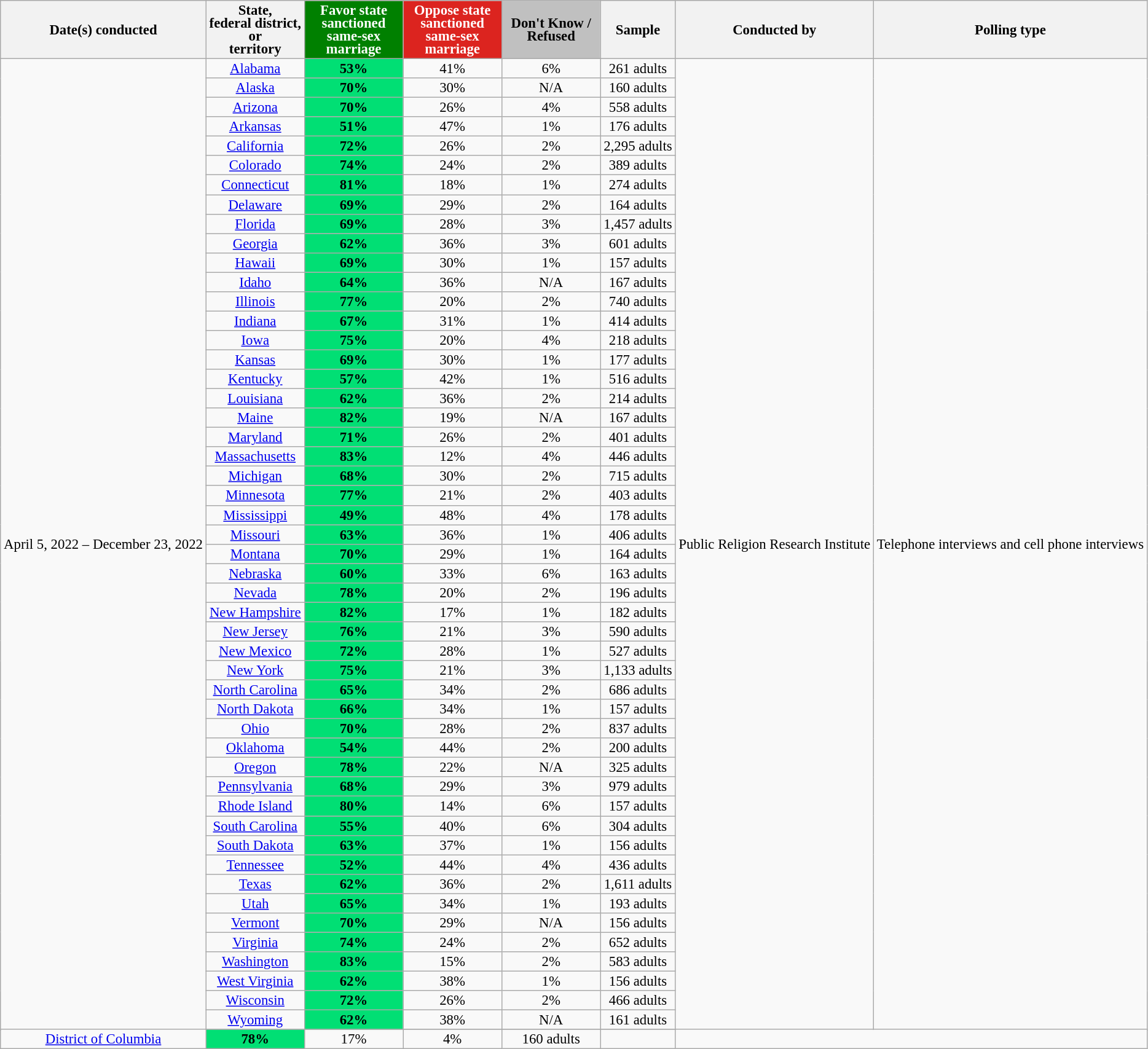<table class="wikitable sortable" style="text-align:center;font-size:95%;line-height:14px">
<tr>
<th>Date(s) conducted</th>
<th>State,<br>federal district,<br>or<br>territory</th>
<th data-sort- type="number" style="background:green; color:white; width:100px;">Favor state sanctioned same-sex marriage</th>
<th data-sort- type="number" style="background:#dc241f; color:white; width:100px;">Oppose state sanctioned same-sex marriage</th>
<th data-sort- type="number" style="background:silver; width:100px;">Don't Know / Refused</th>
<th data-sort-type="number">Sample</th>
<th>Conducted by</th>
<th>Polling type</th>
</tr>
<tr>
<td rowspan=51 colspan=1 align="center">April 5, 2022 – December 23, 2022</td>
<td><a href='#'>Alabama</a></td>
<td style="background: rgb(1, 223, 116);"><strong>53%</strong></td>
<td>41%</td>
<td>6%</td>
<td>261 adults</td>
<td rowspan=50 colspan=1 align="center">Public Religion Research Institute </td>
<td colspan="1" rowspan="51" align="center">Telephone interviews and cell phone interviews</td>
</tr>
<tr>
<td><a href='#'>Alaska</a></td>
<td style="background: rgb(1, 223, 116);"><strong>70%</strong></td>
<td>30%</td>
<td>N/A</td>
<td>160 adults</td>
</tr>
<tr>
<td><a href='#'>Arizona</a></td>
<td style="background: rgb(1, 223, 116);"><strong>70%</strong></td>
<td>26%</td>
<td>4%</td>
<td>558 adults</td>
</tr>
<tr>
<td><a href='#'>Arkansas</a></td>
<td style="background: rgb(1, 223, 116);"><strong>51%</strong></td>
<td>47%</td>
<td>1%</td>
<td>176 adults</td>
</tr>
<tr>
<td><a href='#'>California</a></td>
<td style="background: rgb(1, 223, 116);"><strong>72%</strong></td>
<td>26%</td>
<td>2%</td>
<td>2,295 adults</td>
</tr>
<tr>
<td><a href='#'>Colorado</a></td>
<td style="background: rgb(1, 223, 116);"><strong>74%</strong></td>
<td>24%</td>
<td>2%</td>
<td>389 adults</td>
</tr>
<tr>
<td><a href='#'>Connecticut</a></td>
<td style="background: rgb(1, 223, 116);"><strong>81%</strong></td>
<td>18%</td>
<td>1%</td>
<td>274 adults</td>
</tr>
<tr>
<td><a href='#'>Delaware</a></td>
<td style="background: rgb(1, 223, 116);"><strong>69%</strong></td>
<td>29%</td>
<td>2%</td>
<td>164 adults</td>
</tr>
<tr>
<td><a href='#'>Florida</a></td>
<td style="background: rgb(1, 223, 116);"><strong>69%</strong></td>
<td>28%</td>
<td>3%</td>
<td>1,457 adults</td>
</tr>
<tr>
<td><a href='#'>Georgia</a></td>
<td style="background: rgb(1, 223, 116);"><strong>62%</strong></td>
<td>36%</td>
<td>3%</td>
<td>601 adults</td>
</tr>
<tr>
<td><a href='#'>Hawaii</a></td>
<td style="background: rgb(1, 223, 116);"><strong>69%</strong></td>
<td>30%</td>
<td>1%</td>
<td>157 adults</td>
</tr>
<tr>
<td><a href='#'>Idaho</a></td>
<td style="background: rgb(1, 223, 116);"><strong>64%</strong></td>
<td>36%</td>
<td>N/A</td>
<td>167 adults</td>
</tr>
<tr>
<td><a href='#'>Illinois</a></td>
<td style="background: rgb(1, 223, 116);"><strong>77%</strong></td>
<td>20%</td>
<td>2%</td>
<td>740 adults</td>
</tr>
<tr>
<td><a href='#'>Indiana</a></td>
<td style="background: rgb(1, 223, 116);"><strong>67%</strong></td>
<td>31%</td>
<td>1%</td>
<td>414 adults</td>
</tr>
<tr>
<td><a href='#'>Iowa</a></td>
<td style="background: rgb(1, 223, 116);"><strong>75%</strong></td>
<td>20%</td>
<td>4%</td>
<td>218 adults</td>
</tr>
<tr>
<td><a href='#'>Kansas</a></td>
<td style="background: rgb(1, 223, 116);"><strong>69%</strong></td>
<td>30%</td>
<td>1%</td>
<td>177 adults</td>
</tr>
<tr>
<td><a href='#'>Kentucky</a></td>
<td style="background: rgb(1, 223, 116);"><strong>57%</strong></td>
<td>42%</td>
<td>1%</td>
<td>516 adults</td>
</tr>
<tr>
<td><a href='#'>Louisiana</a></td>
<td style="background: rgb(1, 223, 116);"><strong>62%</strong></td>
<td>36%</td>
<td>2%</td>
<td>214 adults</td>
</tr>
<tr>
<td><a href='#'>Maine</a></td>
<td style="background: rgb(1, 223, 116);"><strong>82%</strong></td>
<td>19%</td>
<td>N/A</td>
<td>167 adults</td>
</tr>
<tr>
<td><a href='#'>Maryland</a></td>
<td style="background: rgb(1, 223, 116);"><strong>71%</strong></td>
<td>26%</td>
<td>2%</td>
<td>401 adults</td>
</tr>
<tr>
<td><a href='#'>Massachusetts</a></td>
<td style="background: rgb(1, 223, 116);"><strong>83%</strong></td>
<td>12%</td>
<td>4%</td>
<td>446 adults</td>
</tr>
<tr>
<td><a href='#'>Michigan</a></td>
<td style="background: rgb(1, 223, 116);"><strong>68%</strong></td>
<td>30%</td>
<td>2%</td>
<td>715 adults</td>
</tr>
<tr>
<td><a href='#'>Minnesota</a></td>
<td style="background: rgb(1, 223, 116);"><strong>77%</strong></td>
<td>21%</td>
<td>2%</td>
<td>403 adults</td>
</tr>
<tr>
<td><a href='#'>Mississippi</a></td>
<td style="background: rgb(1, 223, 116);"><strong>49%</strong></td>
<td>48%</td>
<td>4%</td>
<td>178 adults</td>
</tr>
<tr>
<td><a href='#'>Missouri</a></td>
<td style="background: rgb(1, 223, 116);"><strong>63%</strong></td>
<td>36%</td>
<td>1%</td>
<td>406 adults</td>
</tr>
<tr>
<td><a href='#'>Montana</a></td>
<td style="background: rgb(1, 223, 116);"><strong>70%</strong></td>
<td>29%</td>
<td>1%</td>
<td>164 adults</td>
</tr>
<tr>
<td><a href='#'>Nebraska</a></td>
<td style="background: rgb(1, 223, 116);"><strong>60%</strong></td>
<td>33%</td>
<td>6%</td>
<td>163 adults</td>
</tr>
<tr>
<td><a href='#'>Nevada</a></td>
<td style="background: rgb(1, 223, 116);"><strong>78%</strong></td>
<td>20%</td>
<td>2%</td>
<td>196 adults</td>
</tr>
<tr>
<td><a href='#'>New Hampshire</a></td>
<td style="background: rgb(1, 223, 116);"><strong>82%</strong></td>
<td>17%</td>
<td>1%</td>
<td>182 adults</td>
</tr>
<tr>
<td><a href='#'>New Jersey</a></td>
<td style="background: rgb(1, 223, 116);"><strong>76%</strong></td>
<td>21%</td>
<td>3%</td>
<td>590 adults</td>
</tr>
<tr>
<td><a href='#'>New Mexico</a></td>
<td style="background: rgb(1, 223, 116);"><strong>72%</strong></td>
<td>28%</td>
<td>1%</td>
<td>527 adults</td>
</tr>
<tr>
<td><a href='#'>New York</a></td>
<td style="background: rgb(1, 223, 116);"><strong>75%</strong></td>
<td>21%</td>
<td>3%</td>
<td>1,133 adults</td>
</tr>
<tr>
<td><a href='#'>North Carolina</a></td>
<td style="background: rgb(1, 223, 116);"><strong>65%</strong></td>
<td>34%</td>
<td>2%</td>
<td>686 adults</td>
</tr>
<tr>
<td><a href='#'>North Dakota</a></td>
<td style="background: rgb(1, 223, 116);"><strong>66%</strong></td>
<td>34%</td>
<td>1%</td>
<td>157 adults</td>
</tr>
<tr>
<td><a href='#'>Ohio</a></td>
<td style="background: rgb(1, 223, 116);"><strong>70%</strong></td>
<td>28%</td>
<td>2%</td>
<td>837 adults</td>
</tr>
<tr>
<td><a href='#'>Oklahoma</a></td>
<td style="background: rgb(1, 223, 116);"><strong>54%</strong></td>
<td>44%</td>
<td>2%</td>
<td>200 adults</td>
</tr>
<tr>
<td><a href='#'>Oregon</a></td>
<td style="background: rgb(1, 223, 116);"><strong>78%</strong></td>
<td>22%</td>
<td>N/A</td>
<td>325 adults</td>
</tr>
<tr>
<td><a href='#'>Pennsylvania</a></td>
<td style="background: rgb(1, 223, 116);"><strong>68%</strong></td>
<td>29%</td>
<td>3%</td>
<td>979 adults</td>
</tr>
<tr>
<td><a href='#'>Rhode Island</a></td>
<td style="background: rgb(1, 223, 116);"><strong>80%</strong></td>
<td>14%</td>
<td>6%</td>
<td>157 adults</td>
</tr>
<tr>
<td><a href='#'>South Carolina</a></td>
<td style="background: rgb(1, 223, 116);"><strong>55%</strong></td>
<td>40%</td>
<td>6%</td>
<td>304 adults</td>
</tr>
<tr>
<td><a href='#'>South Dakota</a></td>
<td style="background: rgb(1, 223, 116);"><strong>63%</strong></td>
<td>37%</td>
<td>1%</td>
<td>156 adults</td>
</tr>
<tr>
<td><a href='#'>Tennessee</a></td>
<td style="background: rgb(1, 223, 116);"><strong>52%</strong></td>
<td>44%</td>
<td>4%</td>
<td>436 adults</td>
</tr>
<tr>
<td><a href='#'>Texas</a></td>
<td style="background: rgb(1, 223, 116);"><strong>62%</strong></td>
<td>36%</td>
<td>2%</td>
<td>1,611 adults</td>
</tr>
<tr>
<td><a href='#'>Utah</a></td>
<td style="background: rgb(1, 223, 116);"><strong>65%</strong></td>
<td>34%</td>
<td>1%</td>
<td>193 adults</td>
</tr>
<tr>
<td><a href='#'>Vermont</a></td>
<td style="background: rgb(1, 223, 116);"><strong>70%</strong></td>
<td>29%</td>
<td>N/A</td>
<td>156 adults</td>
</tr>
<tr>
<td><a href='#'>Virginia</a></td>
<td style="background: rgb(1, 223, 116);"><strong>74%</strong></td>
<td>24%</td>
<td>2%</td>
<td>652 adults</td>
</tr>
<tr>
<td><a href='#'>Washington</a></td>
<td style="background: rgb(1, 223, 116);"><strong>83%</strong></td>
<td>15%</td>
<td>2%</td>
<td>583 adults</td>
</tr>
<tr>
<td><a href='#'>West Virginia</a></td>
<td style="background: rgb(1, 223, 116);"><strong>62%</strong></td>
<td>38%</td>
<td>1%</td>
<td>156 adults</td>
</tr>
<tr>
<td><a href='#'>Wisconsin</a></td>
<td style="background: rgb(1, 223, 116);"><strong>72%</strong></td>
<td>26%</td>
<td>2%</td>
<td>466 adults</td>
</tr>
<tr>
<td><a href='#'>Wyoming</a></td>
<td style="background: rgb(1, 223, 116);"><strong>62%</strong></td>
<td>38%</td>
<td>N/A</td>
<td>161 adults</td>
</tr>
<tr>
</tr>
<tr>
<td><a href='#'>District of Columbia</a></td>
<td style="background: rgb(1, 223, 116);"><strong>78%</strong></td>
<td>17%</td>
<td>4%</td>
<td>160 adults</td>
<td> </td>
</tr>
</table>
